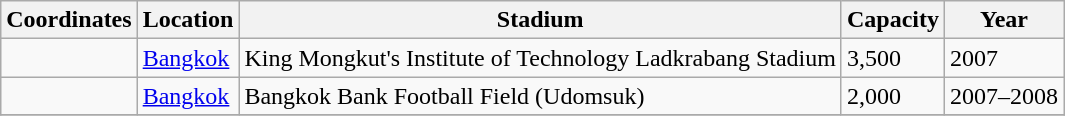<table class="wikitable sortable">
<tr>
<th>Coordinates</th>
<th>Location</th>
<th>Stadium</th>
<th>Capacity</th>
<th>Year</th>
</tr>
<tr>
<td></td>
<td><a href='#'>Bangkok</a></td>
<td>King Mongkut's Institute of Technology Ladkrabang Stadium</td>
<td>3,500</td>
<td>2007</td>
</tr>
<tr>
<td></td>
<td><a href='#'>Bangkok</a></td>
<td>Bangkok Bank Football Field (Udomsuk)</td>
<td>2,000</td>
<td>2007–2008</td>
</tr>
<tr>
</tr>
</table>
